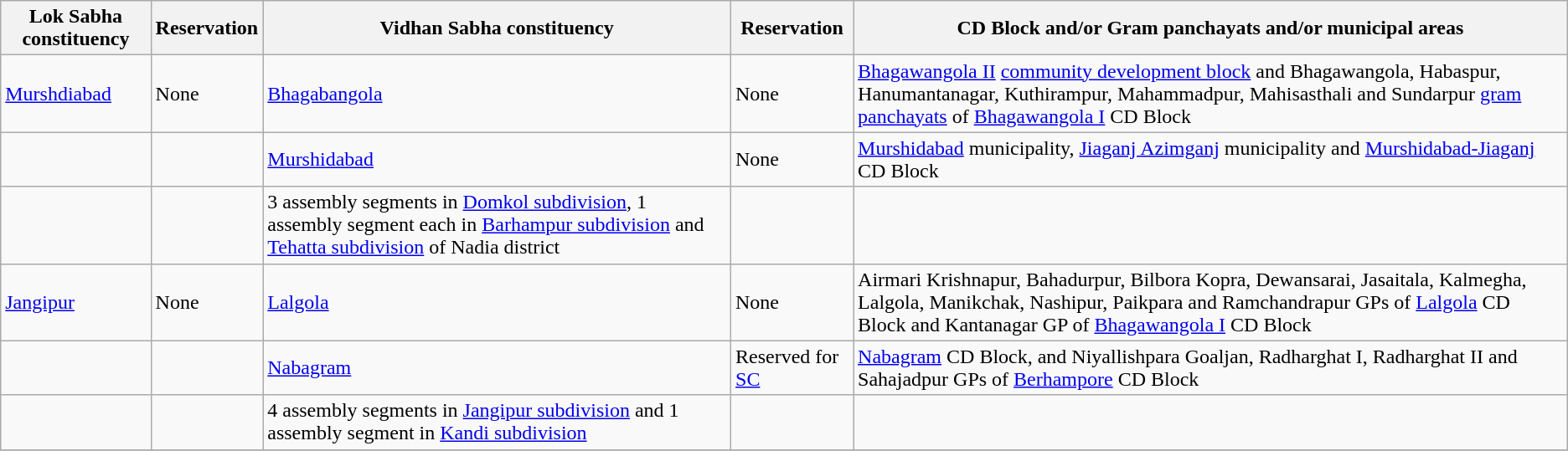<table class="wikitable sortable">
<tr>
<th>Lok Sabha constituency</th>
<th>Reservation</th>
<th>Vidhan Sabha constituency</th>
<th>Reservation</th>
<th>CD Block and/or Gram panchayats and/or municipal areas</th>
</tr>
<tr>
<td><a href='#'>Murshdiabad</a></td>
<td>None</td>
<td><a href='#'>Bhagabangola</a></td>
<td>None</td>
<td><a href='#'>Bhagawangola II</a>  <a href='#'>community development block</a> and Bhagawangola, Habaspur, Hanumantanagar, Kuthirampur, Mahammadpur, Mahisasthali and Sundarpur <a href='#'>gram panchayats</a> of <a href='#'>Bhagawangola I</a> CD Block</td>
</tr>
<tr>
<td></td>
<td></td>
<td><a href='#'>Murshidabad</a></td>
<td>None</td>
<td><a href='#'>Murshidabad</a> municipality, <a href='#'>Jiaganj Azimganj</a> municipality and <a href='#'>Murshidabad-Jiaganj</a> CD Block</td>
</tr>
<tr>
<td></td>
<td></td>
<td>3 assembly segments in <a href='#'>Domkol subdivision</a>, 1 assembly segment each in <a href='#'>Barhampur subdivision</a> and <a href='#'>Tehatta subdivision</a> of Nadia district</td>
<td></td>
<td></td>
</tr>
<tr>
<td><a href='#'>Jangipur</a></td>
<td>None</td>
<td><a href='#'>Lalgola</a></td>
<td>None</td>
<td>Airmari Krishnapur, Bahadurpur, Bilbora Kopra, Dewansarai, Jasaitala, Kalmegha, Lalgola, Manikchak, Nashipur, Paikpara and Ramchandrapur GPs of <a href='#'>Lalgola</a> CD Block and  Kantanagar GP of <a href='#'>Bhagawangola I</a> CD Block</td>
</tr>
<tr>
<td></td>
<td></td>
<td><a href='#'>Nabagram</a></td>
<td>Reserved for <a href='#'>SC</a></td>
<td><a href='#'>Nabagram</a> CD Block, and Niyallishpara Goaljan, Radharghat I, Radharghat II and Sahajadpur GPs of <a href='#'>Berhampore</a> CD Block</td>
</tr>
<tr>
<td></td>
<td></td>
<td>4 assembly segments in <a href='#'>Jangipur subdivision</a> and 1 assembly segment in <a href='#'>Kandi subdivision</a></td>
<td></td>
<td></td>
</tr>
<tr>
</tr>
</table>
